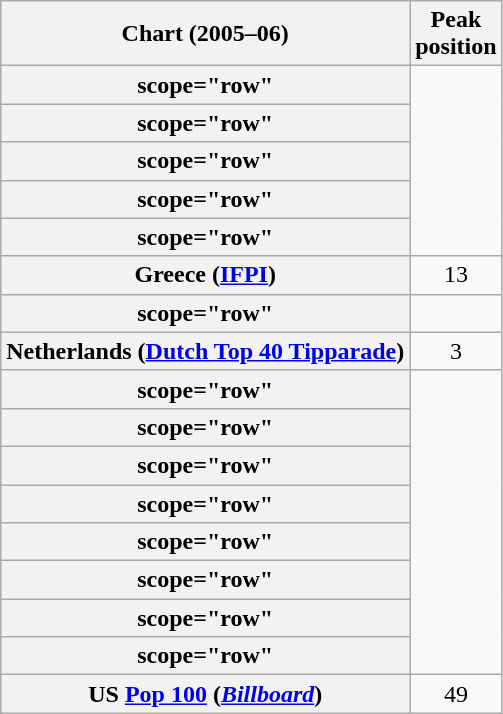<table class="wikitable sortable plainrowheaders" style="text-align:center;">
<tr>
<th scope="col">Chart (2005–06)</th>
<th scope="col">Peak<br>position</th>
</tr>
<tr>
<th>scope="row"</th>
</tr>
<tr>
<th>scope="row"</th>
</tr>
<tr>
<th>scope="row"</th>
</tr>
<tr>
<th>scope="row"</th>
</tr>
<tr>
<th>scope="row"</th>
</tr>
<tr>
<th scope="row">Greece (<a href='#'>IFPI</a>)</th>
<td>13</td>
</tr>
<tr>
<th>scope="row"</th>
</tr>
<tr>
<th scope="row">Netherlands (<a href='#'>Dutch Top 40 Tipparade</a>)</th>
<td>3</td>
</tr>
<tr>
<th>scope="row"</th>
</tr>
<tr>
<th>scope="row"</th>
</tr>
<tr>
<th>scope="row"</th>
</tr>
<tr>
<th>scope="row"</th>
</tr>
<tr>
<th>scope="row"</th>
</tr>
<tr>
<th>scope="row"</th>
</tr>
<tr>
<th>scope="row"</th>
</tr>
<tr>
<th>scope="row"</th>
</tr>
<tr>
<th scope="row">US <a href='#'>Pop 100</a> (<a href='#'><em>Billboard</em></a>)</th>
<td>49</td>
</tr>
</table>
